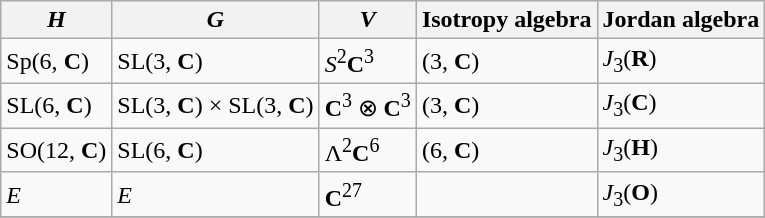<table class="wikitable">
<tr>
<th><em>H</em></th>
<th><em>G</em></th>
<th><em>V</em></th>
<th>Isotropy algebra</th>
<th>Jordan algebra</th>
</tr>
<tr>
<td>Sp(6, <strong>C</strong>)</td>
<td>SL(3, <strong>C</strong>)</td>
<td><em>S</em><sup>2</sup><strong>C</strong><sup>3</sup></td>
<td>(3, <strong>C</strong>)</td>
<td><em>J</em><sub>3</sub>(<strong>R</strong>)</td>
</tr>
<tr>
<td>SL(6, <strong>C</strong>)</td>
<td>SL(3, <strong>C</strong>) × SL(3, <strong>C</strong>)</td>
<td><strong>C</strong><sup>3</sup> ⊗ <strong>C</strong><sup>3</sup></td>
<td>(3, <strong>C</strong>)</td>
<td><em>J</em><sub>3</sub>(<strong>C</strong>)</td>
</tr>
<tr>
<td>SO(12, <strong>C</strong>)</td>
<td>SL(6, <strong>C</strong>)</td>
<td>Λ<sup>2</sup><strong>C</strong><sup>6</sup></td>
<td>(6, <strong>C</strong>)</td>
<td><em>J</em><sub>3</sub>(<strong>H</strong>)</td>
</tr>
<tr>
<td><em>E</em></td>
<td><em>E</em></td>
<td><strong>C</strong><sup>27</sup></td>
<td></td>
<td><em>J</em><sub>3</sub>(<strong>O</strong>)</td>
</tr>
<tr>
</tr>
</table>
